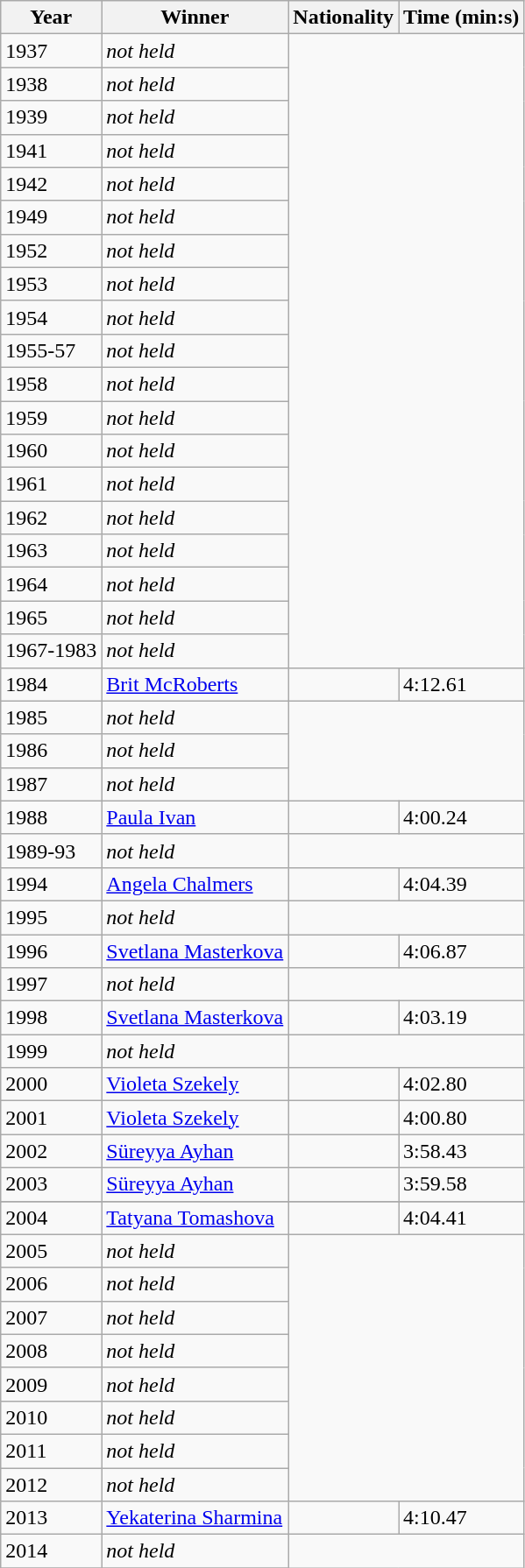<table class="wikitable collapsible collapsed" style="float:left; margin-right:1em">
<tr>
<th>Year</th>
<th>Winner</th>
<th>Nationality</th>
<th>Time (min:s)</th>
</tr>
<tr>
<td>1937</td>
<td><em>not held</em></td>
</tr>
<tr>
<td>1938</td>
<td><em>not held</em></td>
</tr>
<tr>
<td>1939</td>
<td><em>not held</em></td>
</tr>
<tr>
<td>1941</td>
<td><em>not held</em></td>
</tr>
<tr>
<td>1942</td>
<td><em>not held</em></td>
</tr>
<tr>
<td>1949</td>
<td><em>not held</em></td>
</tr>
<tr>
<td>1952</td>
<td><em>not held</em></td>
</tr>
<tr>
<td>1953</td>
<td><em>not held</em></td>
</tr>
<tr>
<td>1954</td>
<td><em>not held</em></td>
</tr>
<tr>
<td>1955-57</td>
<td><em>not held</em></td>
</tr>
<tr>
<td>1958</td>
<td><em>not held</em></td>
</tr>
<tr>
<td>1959</td>
<td><em>not held</em></td>
</tr>
<tr>
<td>1960</td>
<td><em>not held</em></td>
</tr>
<tr>
<td>1961</td>
<td><em>not held</em></td>
</tr>
<tr>
<td>1962</td>
<td><em>not held</em></td>
</tr>
<tr>
<td>1963</td>
<td><em>not held</em></td>
</tr>
<tr>
<td>1964</td>
<td><em>not held</em></td>
</tr>
<tr>
<td>1965</td>
<td><em>not held</em></td>
</tr>
<tr>
<td>1967-1983</td>
<td><em>not held</em></td>
</tr>
<tr>
<td>1984</td>
<td><a href='#'>Brit McRoberts</a></td>
<td></td>
<td>4:12.61</td>
</tr>
<tr>
<td>1985</td>
<td><em>not held</em></td>
</tr>
<tr>
<td>1986</td>
<td><em>not held</em></td>
</tr>
<tr>
<td>1987</td>
<td><em>not held</em></td>
</tr>
<tr>
<td>1988</td>
<td><a href='#'>Paula Ivan</a></td>
<td></td>
<td>4:00.24</td>
</tr>
<tr>
<td>1989-93</td>
<td><em>not held</em></td>
</tr>
<tr>
<td>1994</td>
<td><a href='#'>Angela Chalmers</a></td>
<td></td>
<td>4:04.39</td>
</tr>
<tr>
<td>1995</td>
<td><em>not held</em></td>
</tr>
<tr>
<td>1996</td>
<td><a href='#'>Svetlana Masterkova</a></td>
<td></td>
<td>4:06.87</td>
</tr>
<tr>
<td>1997</td>
<td><em>not held</em></td>
</tr>
<tr>
<td>1998</td>
<td><a href='#'>Svetlana Masterkova</a></td>
<td></td>
<td>4:03.19</td>
</tr>
<tr>
<td>1999</td>
<td><em>not held</em></td>
</tr>
<tr>
<td>2000</td>
<td><a href='#'>Violeta Szekely</a></td>
<td></td>
<td>4:02.80</td>
</tr>
<tr>
<td>2001</td>
<td><a href='#'>Violeta Szekely</a></td>
<td></td>
<td>4:00.80</td>
</tr>
<tr>
<td>2002</td>
<td><a href='#'>Süreyya Ayhan</a></td>
<td></td>
<td>3:58.43</td>
</tr>
<tr>
<td>2003</td>
<td><a href='#'>Süreyya Ayhan</a></td>
<td></td>
<td>3:59.58</td>
</tr>
<tr>
</tr>
<tr>
<td>2004</td>
<td><a href='#'>Tatyana Tomashova</a></td>
<td></td>
<td>4:04.41</td>
</tr>
<tr>
<td>2005</td>
<td><em>not held</em></td>
</tr>
<tr>
<td>2006</td>
<td><em>not held</em></td>
</tr>
<tr>
<td>2007</td>
<td><em>not held</em></td>
</tr>
<tr>
<td>2008</td>
<td><em>not held</em></td>
</tr>
<tr>
<td>2009</td>
<td><em>not held</em></td>
</tr>
<tr>
<td>2010</td>
<td><em>not held</em></td>
</tr>
<tr>
<td>2011</td>
<td><em>not held</em></td>
</tr>
<tr>
<td>2012</td>
<td><em>not held</em></td>
</tr>
<tr>
<td>2013</td>
<td><a href='#'>Yekaterina Sharmina</a></td>
<td></td>
<td>4:10.47</td>
</tr>
<tr>
<td>2014</td>
<td><em>not held</em></td>
</tr>
<tr>
</tr>
</table>
